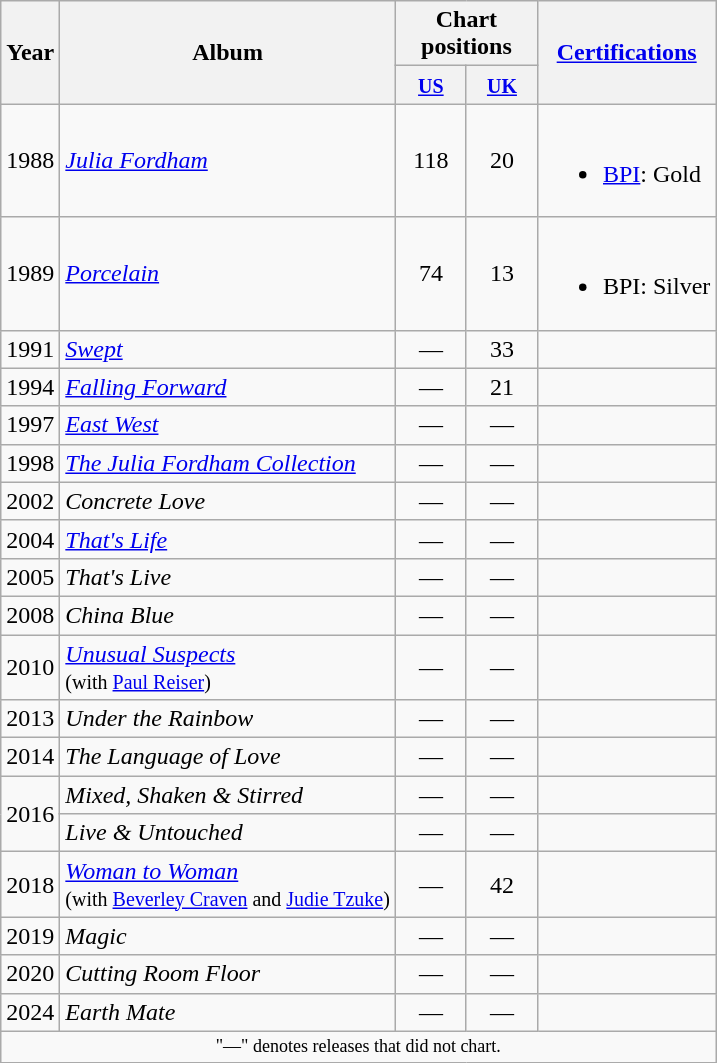<table class="wikitable">
<tr>
<th rowspan="2">Year</th>
<th rowspan="2">Album</th>
<th colspan="2">Chart positions</th>
<th rowspan="2"><a href='#'>Certifications</a></th>
</tr>
<tr>
<th style="width:40px;"><small><a href='#'>US</a></small><br></th>
<th style="width:40px;"><small><a href='#'>UK</a></small><br></th>
</tr>
<tr>
<td>1988</td>
<td><em><a href='#'>Julia Fordham</a></em></td>
<td align=center>118</td>
<td align=center>20</td>
<td><br><ul><li><a href='#'>BPI</a>: Gold</li></ul></td>
</tr>
<tr>
<td>1989</td>
<td><em><a href='#'>Porcelain</a></em></td>
<td align=center>74</td>
<td align=center>13</td>
<td><br><ul><li>BPI: Silver</li></ul></td>
</tr>
<tr>
<td>1991</td>
<td><em><a href='#'>Swept</a></em></td>
<td align=center>—</td>
<td align=center>33</td>
<td></td>
</tr>
<tr>
<td>1994</td>
<td><em><a href='#'>Falling Forward</a></em></td>
<td align=center>—</td>
<td align=center>21</td>
<td></td>
</tr>
<tr>
<td>1997</td>
<td><em><a href='#'>East West</a></em></td>
<td align=center>—</td>
<td align=center>—</td>
<td></td>
</tr>
<tr>
<td>1998</td>
<td><em><a href='#'>The Julia Fordham Collection</a></em></td>
<td align=center>—</td>
<td align=center>—</td>
<td></td>
</tr>
<tr>
<td>2002</td>
<td><em>Concrete Love</em></td>
<td align=center>—</td>
<td align=center>—</td>
<td></td>
</tr>
<tr>
<td>2004</td>
<td><em><a href='#'>That's Life</a></em></td>
<td align=center>—</td>
<td align=center>—</td>
<td></td>
</tr>
<tr>
<td>2005</td>
<td><em>That's Live</em></td>
<td align=center>—</td>
<td align=center>—</td>
<td></td>
</tr>
<tr>
<td>2008</td>
<td><em>China Blue</em></td>
<td align=center>—</td>
<td align=center>—</td>
<td></td>
</tr>
<tr>
<td>2010</td>
<td><em><a href='#'>Unusual Suspects</a></em> <br><small>(with <a href='#'>Paul Reiser</a>)</small></td>
<td align=center>—</td>
<td align=center>—</td>
<td></td>
</tr>
<tr>
<td>2013</td>
<td><em>Under the Rainbow</em></td>
<td align=center>—</td>
<td align=center>—</td>
<td></td>
</tr>
<tr>
<td>2014</td>
<td><em>The Language of Love</em></td>
<td align=center>—</td>
<td align=center>—</td>
<td></td>
</tr>
<tr>
<td rowspan="2">2016</td>
<td><em>Mixed, Shaken & Stirred</em></td>
<td align=center>—</td>
<td align=center>—</td>
<td></td>
</tr>
<tr>
<td><em>Live & Untouched</em></td>
<td align=center>—</td>
<td align=center>—</td>
<td></td>
</tr>
<tr>
<td>2018</td>
<td><em><a href='#'>Woman to Woman</a></em> <br><small>(with <a href='#'>Beverley Craven</a> and <a href='#'>Judie Tzuke</a>)</small></td>
<td align=center>—</td>
<td align=center>42</td>
<td></td>
</tr>
<tr>
<td>2019</td>
<td><em>Magic</em></td>
<td align=center>—</td>
<td align=center>—</td>
<td></td>
</tr>
<tr>
<td>2020</td>
<td><em>Cutting Room Floor</em></td>
<td align=center>—</td>
<td align=center>—</td>
<td></td>
</tr>
<tr>
<td>2024</td>
<td><em>Earth Mate</em></td>
<td align=center>—</td>
<td align=center>—</td>
<td></td>
</tr>
<tr>
<td colspan="8" style="text-align:center; font-size:9pt;">"—" denotes releases that did not chart.</td>
</tr>
</table>
